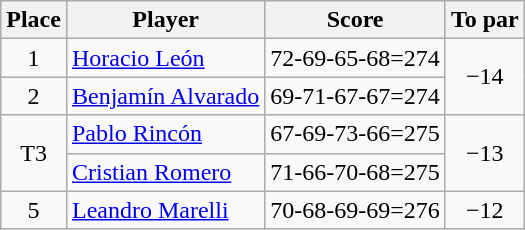<table class="wikitable">
<tr>
<th>Place</th>
<th>Player</th>
<th>Score</th>
<th>To par</th>
</tr>
<tr>
<td align=center>1</td>
<td> <a href='#'>Horacio León</a></td>
<td align=right>72-69-65-68=274</td>
<td rowspan=2 align=center>−14</td>
</tr>
<tr>
<td align=center>2</td>
<td> <a href='#'>Benjamín Alvarado</a></td>
<td align=right>69-71-67-67=274</td>
</tr>
<tr>
<td rowspan=2 align=center>T3</td>
<td> <a href='#'>Pablo Rincón</a></td>
<td align=right>67-69-73-66=275</td>
<td rowspan=2 align=center>−13</td>
</tr>
<tr>
<td> <a href='#'>Cristian Romero</a></td>
<td align=right>71-66-70-68=275</td>
</tr>
<tr>
<td align=center>5</td>
<td> <a href='#'>Leandro Marelli</a></td>
<td align=right>70-68-69-69=276</td>
<td align=center>−12</td>
</tr>
</table>
